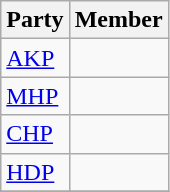<table class="wikitable">
<tr>
<th>Party</th>
<th colspan="2">Member</th>
</tr>
<tr>
<td><a href='#'>AKP</a></td>
<td></td>
</tr>
<tr>
<td><a href='#'>MHP</a></td>
<td></td>
</tr>
<tr>
<td><a href='#'>CHP</a></td>
<td></td>
</tr>
<tr>
<td><a href='#'>HDP</a></td>
<td></td>
</tr>
<tr>
</tr>
</table>
